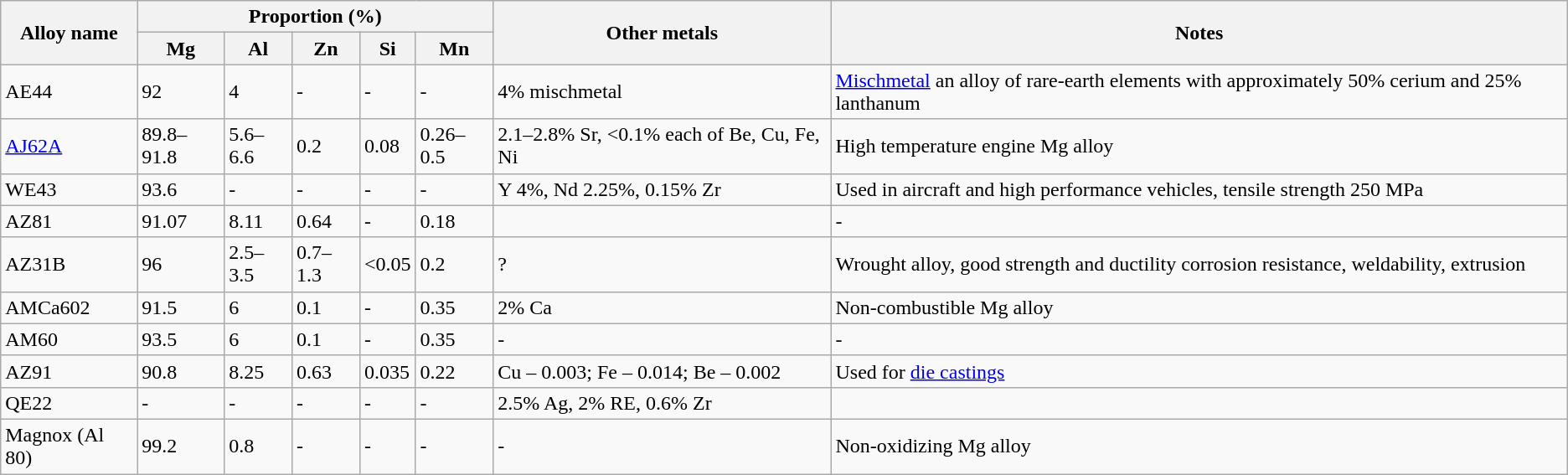<table class="wikitable sortable">
<tr>
<th rowspan=2>Alloy name</th>
<th colspan=5>Proportion (%)</th>
<th rowspan=2>Other metals</th>
<th rowspan=2>Notes</th>
</tr>
<tr>
<th>Mg</th>
<th>Al</th>
<th>Zn</th>
<th>Si</th>
<th>Mn</th>
</tr>
<tr>
<td>AE44</td>
<td>92</td>
<td>4</td>
<td>-</td>
<td>-</td>
<td>-</td>
<td>4% mischmetal</td>
<td><a href='#'>Mischmetal</a> an alloy of rare-earth elements with approximately 50% cerium and 25% lanthanum</td>
</tr>
<tr>
<td><a href='#'>AJ62A</a></td>
<td>89.8–91.8</td>
<td>5.6–6.6</td>
<td>0.2</td>
<td>0.08</td>
<td>0.26–0.5</td>
<td>2.1–2.8% Sr, <0.1% each of Be, Cu, Fe, Ni</td>
<td>High temperature engine Mg alloy</td>
</tr>
<tr>
<td>WE43</td>
<td>93.6</td>
<td>-</td>
<td>-</td>
<td>-</td>
<td>-</td>
<td>Y 4%, Nd 2.25%, 0.15% Zr</td>
<td>Used in aircraft and high performance vehicles, tensile strength 250 MPa</td>
</tr>
<tr>
<td>AZ81</td>
<td>91.07</td>
<td>8.11</td>
<td>0.64</td>
<td>-</td>
<td>0.18</td>
<td></td>
<td>-</td>
</tr>
<tr>
<td>AZ31B</td>
<td>96</td>
<td>2.5–3.5</td>
<td>0.7–1.3</td>
<td><0.05</td>
<td>0.2</td>
<td>?</td>
<td>Wrought alloy, good strength and ductility corrosion resistance, weldability, extrusion</td>
</tr>
<tr>
<td>AMCa602</td>
<td>91.5</td>
<td>6</td>
<td>0.1</td>
<td>-</td>
<td>0.35</td>
<td>2% Ca</td>
<td>Non-combustible Mg alloy</td>
</tr>
<tr>
<td>AM60</td>
<td>93.5</td>
<td>6</td>
<td>0.1</td>
<td>-</td>
<td>0.35</td>
<td>-</td>
<td>-</td>
</tr>
<tr>
<td>AZ91</td>
<td>90.8</td>
<td>8.25</td>
<td>0.63</td>
<td>0.035</td>
<td>0.22</td>
<td>Cu – 0.003; Fe – 0.014; Be – 0.002</td>
<td>Used for <a href='#'>die castings</a></td>
</tr>
<tr>
<td>QE22</td>
<td>-</td>
<td>-</td>
<td>-</td>
<td>-</td>
<td>-</td>
<td>2.5% Ag, 2% RE, 0.6% Zr</td>
<td></td>
</tr>
<tr>
<td>Magnox (Al 80)</td>
<td>99.2</td>
<td>0.8</td>
<td>-</td>
<td>-</td>
<td>-</td>
<td>-</td>
<td>Non-oxidizing Mg alloy</td>
</tr>
</table>
